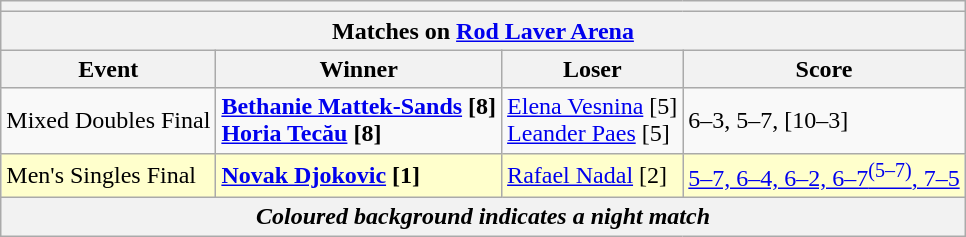<table class="wikitable collapsible uncollapsed" style="margin:1em auto;">
<tr>
<th colspan=4></th>
</tr>
<tr>
<th colspan=4><strong>Matches on <a href='#'>Rod Laver Arena</a></strong></th>
</tr>
<tr>
<th>Event</th>
<th>Winner</th>
<th>Loser</th>
<th>Score</th>
</tr>
<tr align=left>
<td>Mixed Doubles Final</td>
<td><strong> <a href='#'>Bethanie Mattek-Sands</a> [8] <br>  <a href='#'>Horia Tecău</a> [8]</strong></td>
<td> <a href='#'>Elena Vesnina</a> [5] <br>  <a href='#'>Leander Paes</a> [5]</td>
<td>6–3, 5–7, [10–3]</td>
</tr>
<tr style="text-align:left; background:#ffc;">
<td>Men's Singles Final</td>
<td><strong> <a href='#'>Novak Djokovic</a> [1]</strong></td>
<td> <a href='#'>Rafael Nadal</a> [2]</td>
<td><a href='#'>5–7, 6–4, 6–2, 6–7<sup>(5–7)</sup>, 7–5</a></td>
</tr>
<tr>
<th colspan=4><em>Coloured background indicates a night match</em></th>
</tr>
</table>
